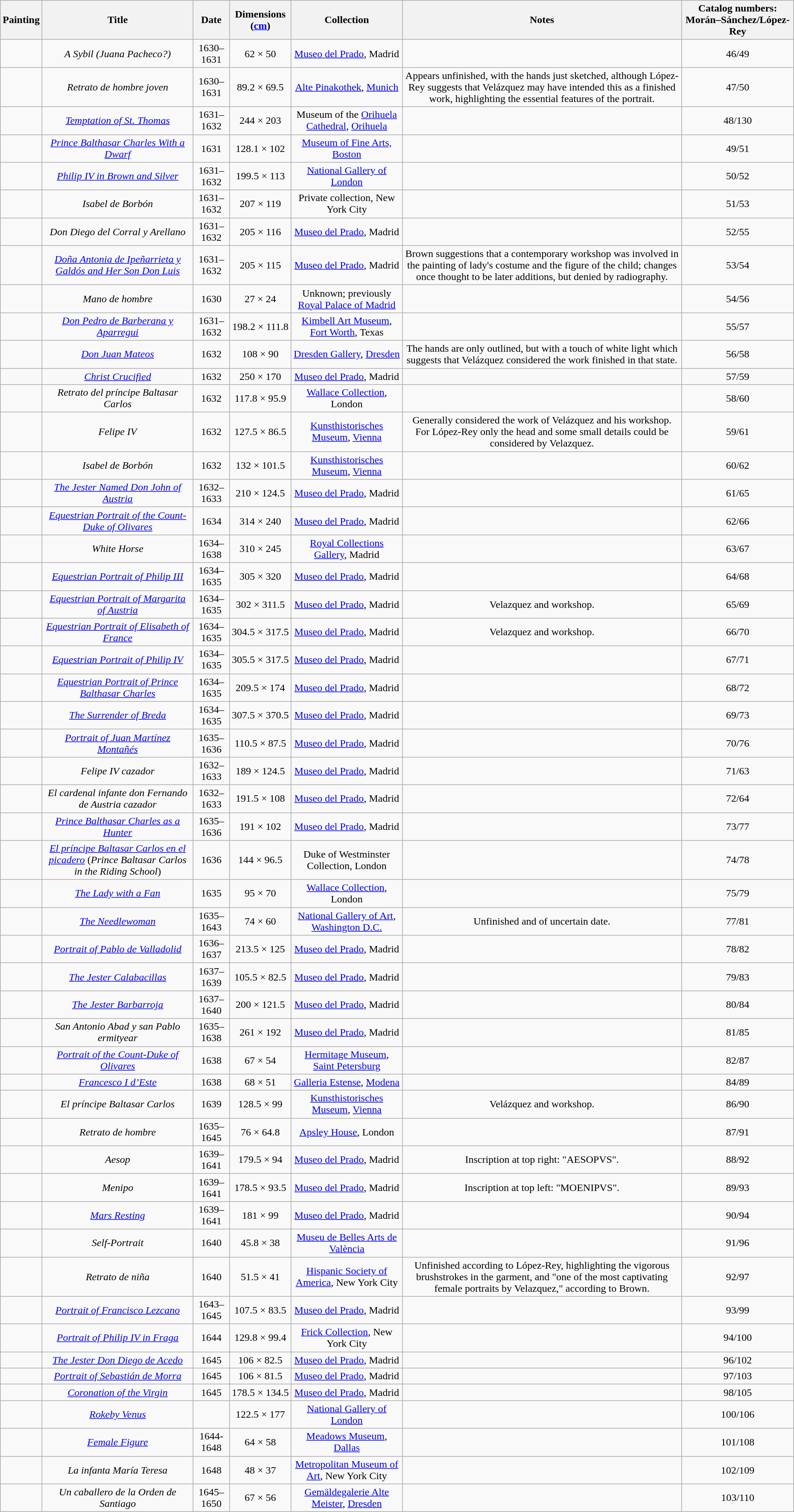<table class="sortable wikitable" style="margin-left:0.5em; text-align:center">
<tr>
<th>Painting</th>
<th>Title</th>
<th>Date</th>
<th>Dimensions (<a href='#'>cm</a>)</th>
<th>Collection</th>
<th>Notes</th>
<th>Catalog numbers: Morán–Sánchez/López-Rey</th>
</tr>
<tr>
<td></td>
<td><em>A Sybil (Juana Pacheco?)</em></td>
<td>1630–1631</td>
<td>62 × 50</td>
<td><a href='#'>Museo del Prado</a>, Madrid</td>
<td></td>
<td>46/49</td>
</tr>
<tr>
<td></td>
<td><em>Retrato de hombre joven</em></td>
<td>1630–1631</td>
<td>89.2 × 69.5</td>
<td><a href='#'>Alte Pinakothek</a>, <a href='#'>Munich</a></td>
<td>Appears unfinished, with the hands just sketched, although López-Rey suggests that Velázquez may have intended this as a finished work, highlighting the essential features of the portrait.</td>
<td>47/50</td>
</tr>
<tr>
<td></td>
<td><em><a href='#'>Temptation of St. Thomas</a></em></td>
<td>1631–1632</td>
<td>244 × 203</td>
<td>Museum of the <a href='#'>Orihuela Cathedral</a>, <a href='#'>Orihuela</a></td>
<td></td>
<td>48/130</td>
</tr>
<tr>
<td></td>
<td><em><a href='#'>Prince Balthasar Charles With a Dwarf</a></em></td>
<td>1631</td>
<td>128.1 × 102</td>
<td><a href='#'>Museum of Fine Arts, Boston</a></td>
<td></td>
<td>49/51</td>
</tr>
<tr>
<td></td>
<td><em><a href='#'>Philip IV in Brown and Silver</a></em></td>
<td>1631–1632</td>
<td>199.5 × 113</td>
<td><a href='#'>National Gallery of London</a></td>
<td></td>
<td>50/52</td>
</tr>
<tr>
<td></td>
<td><em>Isabel de Borbón</em></td>
<td>1631–1632</td>
<td>207 × 119</td>
<td>Private collection, New York City</td>
<td></td>
<td>51/53</td>
</tr>
<tr>
<td></td>
<td><em>Don Diego del Corral y Arellano</em></td>
<td>1631–1632</td>
<td>205 × 116</td>
<td><a href='#'>Museo del Prado</a>, Madrid</td>
<td></td>
<td>52/55</td>
</tr>
<tr>
<td></td>
<td><em><a href='#'>Doña Antonia de Ipeñarrieta y Galdós and Her Son Don Luis</a></em></td>
<td>1631–1632</td>
<td>205 × 115</td>
<td><a href='#'>Museo del Prado</a>, Madrid</td>
<td>Brown suggestions that a contemporary workshop was involved in the painting of lady's costume and the figure of the child; changes once thought to be later additions, but denied by radiography.</td>
<td>53/54</td>
</tr>
<tr>
<td></td>
<td><em>Mano de hombre</em></td>
<td>1630</td>
<td>27 × 24</td>
<td>Unknown; previously <a href='#'>Royal Palace of Madrid</a></td>
<td></td>
<td>54/56</td>
</tr>
<tr>
<td></td>
<td><em><a href='#'>Don Pedro de Barberana y Aparregui</a></em></td>
<td>1631–1632</td>
<td>198.2 × 111.8</td>
<td><a href='#'>Kimbell Art Museum</a>, <a href='#'>Fort Worth</a>, Texas</td>
<td></td>
<td>55/57</td>
</tr>
<tr>
<td></td>
<td><em><a href='#'>Don Juan Mateos</a></em></td>
<td>1632</td>
<td>108 × 90</td>
<td><a href='#'>Dresden Gallery</a>, <a href='#'>Dresden</a></td>
<td>The hands are only outlined, but with a touch of white light which suggests that Velázquez considered the work finished in that state.</td>
<td>56/58</td>
</tr>
<tr>
<td></td>
<td><em><a href='#'>Christ Crucified</a></em></td>
<td>1632</td>
<td>250 × 170</td>
<td><a href='#'>Museo del Prado</a>, Madrid</td>
<td></td>
<td>57/59</td>
</tr>
<tr>
<td></td>
<td><em>Retrato del príncipe Baltasar Carlos</em></td>
<td>1632</td>
<td>117.8 × 95.9</td>
<td><a href='#'>Wallace Collection</a>, London</td>
<td></td>
<td>58/60</td>
</tr>
<tr>
<td></td>
<td><em>Felipe IV</em></td>
<td>1632</td>
<td>127.5 × 86.5</td>
<td><a href='#'>Kunsthistorisches Museum</a>, <a href='#'>Vienna</a></td>
<td>Generally considered the work of Velázquez and his workshop. For López-Rey only the head and some small details could be considered by Velazquez.</td>
<td>59/61</td>
</tr>
<tr>
<td></td>
<td><em>Isabel de Borbón</em></td>
<td>1632</td>
<td>132 × 101.5</td>
<td><a href='#'>Kunsthistorisches Museum</a>, <a href='#'>Vienna</a></td>
<td></td>
<td>60/62</td>
</tr>
<tr>
<td></td>
<td><em><a href='#'>The Jester Named Don John of Austria</a></em></td>
<td>1632–1633</td>
<td>210 × 124.5</td>
<td><a href='#'>Museo del Prado</a>, Madrid</td>
<td></td>
<td>61/65</td>
</tr>
<tr>
<td></td>
<td><em><a href='#'>Equestrian Portrait of the Count-Duke of Olivares</a></em></td>
<td>1634</td>
<td>314 × 240</td>
<td><a href='#'>Museo del Prado</a>, Madrid</td>
<td></td>
<td>62/66</td>
</tr>
<tr>
<td></td>
<td><em>White Horse</em></td>
<td>1634–1638</td>
<td>310 × 245</td>
<td><a href='#'>Royal Collections Gallery</a>, Madrid</td>
<td></td>
<td>63/67</td>
</tr>
<tr>
<td></td>
<td><em><a href='#'>Equestrian Portrait of Philip III</a></em></td>
<td>1634–1635</td>
<td>305 × 320</td>
<td><a href='#'>Museo del Prado</a>, Madrid</td>
<td></td>
<td>64/68</td>
</tr>
<tr>
<td></td>
<td><em><a href='#'>Equestrian Portrait of Margarita of Austria</a></em></td>
<td>1634–1635</td>
<td>302 × 311.5</td>
<td><a href='#'>Museo del Prado</a>, Madrid</td>
<td>Velazquez and workshop.</td>
<td>65/69</td>
</tr>
<tr>
<td></td>
<td><em><a href='#'>Equestrian Portrait of Elisabeth of France</a></em></td>
<td>1634–1635</td>
<td>304.5 × 317.5</td>
<td><a href='#'>Museo del Prado</a>, Madrid</td>
<td>Velazquez and workshop.</td>
<td>66/70</td>
</tr>
<tr>
<td></td>
<td><em><a href='#'>Equestrian Portrait of Philip IV</a></em></td>
<td>1634–1635</td>
<td>305.5 × 317.5</td>
<td><a href='#'>Museo del Prado</a>, Madrid</td>
<td></td>
<td>67/71</td>
</tr>
<tr>
<td></td>
<td><em><a href='#'>Equestrian Portrait of Prince Balthasar Charles</a></em></td>
<td>1634–1635</td>
<td>209.5 × 174</td>
<td><a href='#'>Museo del Prado</a>, Madrid</td>
<td></td>
<td>68/72</td>
</tr>
<tr>
<td></td>
<td><em><a href='#'>The Surrender of Breda</a></em></td>
<td>1634–1635</td>
<td>307.5 × 370.5</td>
<td><a href='#'>Museo del Prado</a>, Madrid</td>
<td></td>
<td>69/73</td>
</tr>
<tr>
<td></td>
<td><em><a href='#'>Portrait of Juan Martínez Montañés</a></em></td>
<td>1635–1636</td>
<td>110.5 × 87.5</td>
<td><a href='#'>Museo del Prado</a>, Madrid</td>
<td></td>
<td>70/76</td>
</tr>
<tr>
<td></td>
<td><em>Felipe IV cazador</em></td>
<td>1632–1633</td>
<td>189 × 124.5</td>
<td><a href='#'>Museo del Prado</a>, Madrid</td>
<td></td>
<td>71/63</td>
</tr>
<tr>
<td></td>
<td><em>El cardenal infante don Fernando de Austria cazador</em></td>
<td>1632–1633</td>
<td>191.5 × 108</td>
<td><a href='#'>Museo del Prado</a>, Madrid</td>
<td></td>
<td>72/64</td>
</tr>
<tr>
<td></td>
<td><em><a href='#'>Prince Balthasar Charles as a Hunter</a></em></td>
<td>1635–1636</td>
<td>191 × 102</td>
<td><a href='#'>Museo del Prado</a>, Madrid</td>
<td></td>
<td>73/77</td>
</tr>
<tr>
<td></td>
<td><a href='#'><em>El príncipe Baltasar Carlos en el picadero</em></a> (<em>Prince Baltasar Carlos in the Riding School</em>)</td>
<td>1636</td>
<td>144 × 96.5</td>
<td>Duke of Westminster Collection, London</td>
<td></td>
<td>74/78</td>
</tr>
<tr>
<td></td>
<td><em><a href='#'>The Lady with a Fan</a></em></td>
<td>1635</td>
<td>95 × 70</td>
<td><a href='#'>Wallace Collection</a>, London</td>
<td></td>
<td>75/79</td>
</tr>
<tr>
<td></td>
<td><em><a href='#'>The Needlewoman</a></em></td>
<td>1635–1643</td>
<td>74 × 60</td>
<td><a href='#'>National Gallery of Art</a>, <a href='#'>Washington D.C.</a></td>
<td>Unfinished and of uncertain date.</td>
<td>77/81</td>
</tr>
<tr>
<td></td>
<td><em><a href='#'>Portrait of Pablo de Valladolid</a></em></td>
<td>1636–1637</td>
<td>213.5 × 125</td>
<td><a href='#'>Museo del Prado</a>, Madrid</td>
<td></td>
<td>78/82</td>
</tr>
<tr>
<td></td>
<td><em><a href='#'>The Jester Calabacillas</a></em></td>
<td>1637–1639</td>
<td>105.5 × 82.5</td>
<td><a href='#'>Museo del Prado</a>, Madrid</td>
<td></td>
<td>79/83</td>
</tr>
<tr>
<td></td>
<td><em><a href='#'>The Jester Barbarroja</a></em></td>
<td>1637–1640</td>
<td>200 × 121.5</td>
<td><a href='#'>Museo del Prado</a>, Madrid</td>
<td></td>
<td>80/84</td>
</tr>
<tr>
<td></td>
<td><em>San Antonio Abad y san Pablo ermityear</em></td>
<td>1635–1638</td>
<td>261 × 192</td>
<td><a href='#'>Museo del Prado</a>, Madrid</td>
<td></td>
<td>81/85</td>
</tr>
<tr>
<td></td>
<td><em><a href='#'>Portrait of the Count-Duke of Olivares</a></em></td>
<td>1638</td>
<td>67 × 54</td>
<td><a href='#'>Hermitage Museum</a>, <a href='#'>Saint Petersburg</a></td>
<td></td>
<td>82/87</td>
</tr>
<tr>
<td></td>
<td><a href='#'><em>Francesco I d’Este</em></a></td>
<td>1638</td>
<td>68 × 51</td>
<td><a href='#'>Galleria Estense</a>, <a href='#'>Modena</a></td>
<td></td>
<td>84/89</td>
</tr>
<tr>
<td></td>
<td><em>El príncipe Baltasar Carlos</em></td>
<td>1639</td>
<td>128.5 × 99</td>
<td><a href='#'>Kunsthistorisches Museum</a>, <a href='#'>Vienna</a></td>
<td>Velázquez and workshop.</td>
<td>86/90</td>
</tr>
<tr>
<td></td>
<td><em>Retrato de hombre</em></td>
<td>1635–1645</td>
<td>76 × 64.8</td>
<td><a href='#'>Apsley House</a>, London</td>
<td></td>
<td>87/91</td>
</tr>
<tr>
<td></td>
<td><em>Aesop</em></td>
<td>1639–1641</td>
<td>179.5 × 94</td>
<td><a href='#'>Museo del Prado</a>, Madrid</td>
<td>Inscription at top right: "AESOPVS".</td>
<td>88/92</td>
</tr>
<tr>
<td></td>
<td><em>Menipo</em></td>
<td>1639–1641</td>
<td>178.5 × 93.5</td>
<td><a href='#'>Museo del Prado</a>, Madrid</td>
<td>Inscription at top left: "MOENIPVS".</td>
<td>89/93</td>
</tr>
<tr>
<td></td>
<td><em><a href='#'>Mars Resting</a></em></td>
<td>1639–1641</td>
<td>181 × 99</td>
<td><a href='#'>Museo del Prado</a>, Madrid</td>
<td></td>
<td>90/94</td>
</tr>
<tr>
<td></td>
<td><em>Self-Portrait</em></td>
<td>1640</td>
<td>45.8 × 38</td>
<td><a href='#'>Museu de Belles Arts de València</a></td>
<td></td>
<td>91/96</td>
</tr>
<tr>
<td></td>
<td><em>Retrato de niña</em></td>
<td>1640</td>
<td>51.5 × 41</td>
<td><a href='#'>Hispanic Society of America</a>, New York City</td>
<td>Unfinished according to López-Rey, highlighting the vigorous brushstrokes in the garment, and "one of the most captivating female portraits by Velazquez," according to Brown.</td>
<td>92/97</td>
</tr>
<tr>
<td></td>
<td><em><a href='#'>Portrait of Francisco Lezcano</a></em></td>
<td>1643–1645</td>
<td>107.5 × 83.5</td>
<td><a href='#'>Museo del Prado</a>, Madrid</td>
<td></td>
<td>93/99</td>
</tr>
<tr>
<td></td>
<td><em><a href='#'>Portrait of Philip IV in Fraga</a></em></td>
<td>1644</td>
<td>129.8 × 99.4</td>
<td><a href='#'>Frick Collection</a>, New York City</td>
<td></td>
<td>94/100</td>
</tr>
<tr>
<td></td>
<td><em><a href='#'>The Jester Don Diego de Acedo</a></em></td>
<td>1645</td>
<td>106 × 82.5</td>
<td><a href='#'>Museo del Prado</a>, Madrid</td>
<td></td>
<td>96/102</td>
</tr>
<tr>
<td></td>
<td><em><a href='#'>Portrait of Sebastián de Morra</a></em></td>
<td>1645</td>
<td>106 × 81.5</td>
<td><a href='#'>Museo del Prado</a>, Madrid</td>
<td></td>
<td>97/103</td>
</tr>
<tr>
<td></td>
<td><em><a href='#'>Coronation of the Virgin</a></em></td>
<td>1645</td>
<td>178.5 × 134.5</td>
<td><a href='#'>Museo del Prado</a>, Madrid</td>
<td></td>
<td>98/105</td>
</tr>
<tr>
<td></td>
<td><em><a href='#'>Rokeby Venus</a></em></td>
<td></td>
<td>122.5 × 177</td>
<td><a href='#'>National Gallery of London</a></td>
<td></td>
<td>100/106</td>
</tr>
<tr>
<td></td>
<td><em><a href='#'>Female Figure</a></em></td>
<td>1644-1648</td>
<td>64 × 58</td>
<td><a href='#'>Meadows Museum</a>, <a href='#'>Dallas</a></td>
<td></td>
<td>101/108</td>
</tr>
<tr>
<td></td>
<td><em>La infanta María Teresa</em></td>
<td>1648</td>
<td>48 × 37</td>
<td><a href='#'>Metropolitan Museum of Art</a>, New York City</td>
<td></td>
<td>102/109</td>
</tr>
<tr>
<td></td>
<td><em>Un caballero de la Orden de Santiago</em></td>
<td>1645–1650</td>
<td>67 × 56</td>
<td><a href='#'>Gemäldegalerie Alte Meister</a>, <a href='#'>Dresden</a></td>
<td></td>
<td>103/110</td>
</tr>
</table>
